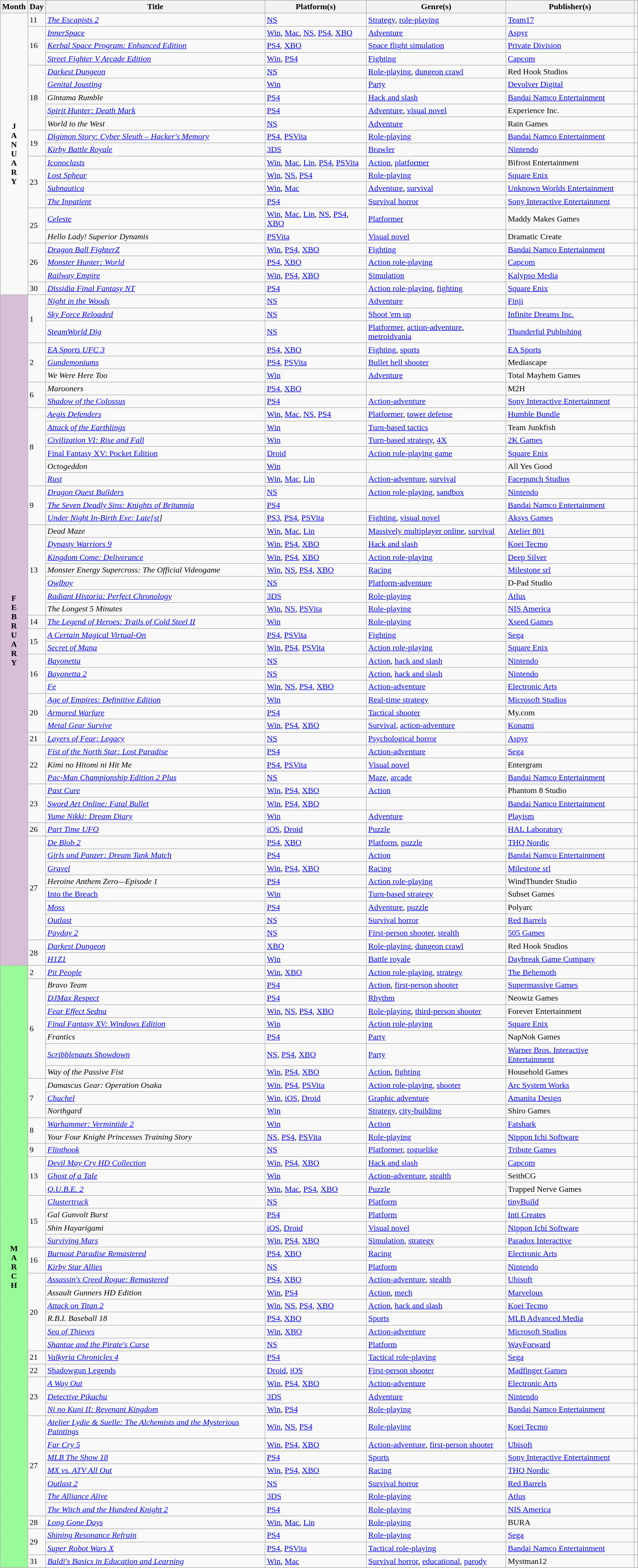<table class="wikitable">
<tr style="background:#dae3e7;">
<th>Month</th>
<th>Day</th>
<th>Title</th>
<th>Platform(s)</th>
<th>Genre(s)</th>
<th>Publisher(s)</th>
<th></th>
</tr>
<tr>
<td rowspan="21" style="text-align:center; background:#ffa07fa; textcolor:#000;"><strong>J<br>A<br>N<br>U<br>A<br>R<br>Y</strong></td>
<td>11</td>
<td><em><a href='#'>The Escapists 2</a></em></td>
<td><a href='#'>NS</a></td>
<td><a href='#'>Strategy</a>, <a href='#'>role-playing</a></td>
<td><a href='#'>Team17</a></td>
<td align="center"></td>
</tr>
<tr>
<td rowspan="3">16</td>
<td><em><a href='#'>InnerSpace</a></em></td>
<td><a href='#'>Win</a>, <a href='#'>Mac</a>, <a href='#'>NS</a>, <a href='#'>PS4</a>, <a href='#'>XBO</a></td>
<td><a href='#'>Adventure</a></td>
<td><a href='#'>Aspyr</a></td>
<td align="center"></td>
</tr>
<tr>
<td><em><a href='#'>Kerbal Space Program: Enhanced Edition</a></em></td>
<td><a href='#'>PS4</a>, <a href='#'>XBO</a></td>
<td><a href='#'>Space flight simulation</a></td>
<td><a href='#'>Private Division</a></td>
<td align="center"></td>
</tr>
<tr>
<td><em><a href='#'>Street Fighter V Arcade Edition</a></em></td>
<td><a href='#'>Win</a>, <a href='#'>PS4</a></td>
<td><a href='#'>Fighting</a></td>
<td><a href='#'>Capcom</a></td>
<td align="center"></td>
</tr>
<tr>
<td rowspan="5">18</td>
<td><em><a href='#'>Darkest Dungeon</a></em></td>
<td><a href='#'>NS</a></td>
<td><a href='#'>Role-playing</a>, <a href='#'>dungeon crawl</a></td>
<td>Red Hook Studios</td>
<td align="center"></td>
</tr>
<tr>
<td><em><a href='#'>Genital Jousting</a></em></td>
<td><a href='#'>Win</a></td>
<td><a href='#'>Party</a></td>
<td><a href='#'>Devolver Digital</a></td>
<td align="center"></td>
</tr>
<tr>
<td><em>Gintama Rumble</em></td>
<td><a href='#'>PS4</a></td>
<td><a href='#'>Hack and slash</a></td>
<td><a href='#'>Bandai Namco Entertainment</a></td>
<td align="center"></td>
</tr>
<tr>
<td><em><a href='#'>Spirit Hunter: Death Mark</a></em></td>
<td><a href='#'>PS4</a></td>
<td><a href='#'>Adventure</a>, <a href='#'>visual novel</a></td>
<td>Experience Inc.</td>
<td align="center"></td>
</tr>
<tr>
<td><em>World to the West</em></td>
<td><a href='#'>NS</a></td>
<td><a href='#'>Adventure</a></td>
<td>Rain Games</td>
<td align="center"></td>
</tr>
<tr>
<td rowspan="2">19</td>
<td><em><a href='#'>Digimon Story: Cyber Sleuth – Hacker's Memory</a></em></td>
<td><a href='#'>PS4</a>, <a href='#'>PSVita</a></td>
<td><a href='#'>Role-playing</a></td>
<td><a href='#'>Bandai Namco Entertainment</a></td>
<td align="center"></td>
</tr>
<tr>
<td><em><a href='#'>Kirby Battle Royale</a></em></td>
<td><a href='#'>3DS</a></td>
<td><a href='#'>Brawler</a></td>
<td><a href='#'>Nintendo</a></td>
<td align="center"></td>
</tr>
<tr>
<td rowspan="4">23</td>
<td><em><a href='#'>Iconoclasts</a></em></td>
<td><a href='#'>Win</a>, <a href='#'>Mac</a>, <a href='#'>Lin</a>, <a href='#'>PS4</a>, <a href='#'>PSVita</a></td>
<td><a href='#'>Action</a>, <a href='#'>platformer</a></td>
<td>Bifrost Entertainment</td>
<td align="center"></td>
</tr>
<tr>
<td><em><a href='#'>Lost Sphear</a></em></td>
<td><a href='#'>Win</a>, <a href='#'>NS</a>, <a href='#'>PS4</a></td>
<td><a href='#'>Role-playing</a></td>
<td><a href='#'>Square Enix</a></td>
<td align="center"></td>
</tr>
<tr>
<td><em><a href='#'>Subnautica</a></em></td>
<td><a href='#'>Win</a>, <a href='#'>Mac</a></td>
<td><a href='#'>Adventure</a>, <a href='#'>survival</a></td>
<td><a href='#'>Unknown Worlds Entertainment</a></td>
<td align="center"></td>
</tr>
<tr>
<td><em><a href='#'>The Inpatient</a></em></td>
<td><a href='#'>PS4</a></td>
<td><a href='#'>Survival horror</a></td>
<td><a href='#'>Sony Interactive Entertainment</a></td>
<td align="center"></td>
</tr>
<tr>
<td rowspan="2">25</td>
<td><em><a href='#'>Celeste</a></em></td>
<td><a href='#'>Win</a>, <a href='#'>Mac</a>, <a href='#'>Lin</a>, <a href='#'>NS</a>, <a href='#'>PS4</a>, <a href='#'>XBO</a></td>
<td><a href='#'>Platformer</a></td>
<td>Maddy Makes Games</td>
<td align="center"></td>
</tr>
<tr>
<td><em>Hello Lady! Superior Dynamis</em></td>
<td><a href='#'>PSVita</a></td>
<td><a href='#'>Visual novel</a></td>
<td>Dramatic Create</td>
<td align="center"></td>
</tr>
<tr>
<td rowspan="3">26</td>
<td><em><a href='#'>Dragon Ball FighterZ</a></em></td>
<td><a href='#'>Win</a>, <a href='#'>PS4</a>, <a href='#'>XBO</a></td>
<td><a href='#'>Fighting</a></td>
<td><a href='#'>Bandai Namco Entertainment</a></td>
<td align="center"></td>
</tr>
<tr>
<td><em><a href='#'>Monster Hunter: World</a></em></td>
<td><a href='#'>PS4</a>, <a href='#'>XBO</a></td>
<td><a href='#'>Action role-playing</a></td>
<td><a href='#'>Capcom</a></td>
<td align="center"></td>
</tr>
<tr>
<td><em><a href='#'>Railway Empire</a></em></td>
<td><a href='#'>Win</a>, <a href='#'>PS4</a>, <a href='#'>XBO</a></td>
<td><a href='#'>Simulation</a></td>
<td><a href='#'>Kalypso Media</a></td>
<td align="center"></td>
</tr>
<tr>
<td>30</td>
<td><em><a href='#'>Dissidia Final Fantasy NT</a></em></td>
<td><a href='#'>PS4</a></td>
<td><a href='#'>Action role-playing</a>, <a href='#'>fighting</a></td>
<td><a href='#'>Square Enix</a></td>
<td align="center"></td>
</tr>
<tr>
<td rowspan="51" style="text-align:center; background:thistle; textcolor:#000;"><strong>F<br>E<br>B<br>R<br>U<br>A<br>R<br>Y</strong></td>
<td rowspan="3">1</td>
<td><em><a href='#'>Night in the Woods</a></em></td>
<td><a href='#'>NS</a></td>
<td><a href='#'>Adventure</a></td>
<td><a href='#'>Finji</a></td>
<td align="center"></td>
</tr>
<tr>
<td><em><a href='#'>Sky Force Reloaded</a></em></td>
<td><a href='#'>NS</a></td>
<td><a href='#'>Shoot 'em up</a></td>
<td><a href='#'>Infinite Dreams Inc.</a></td>
<td align="center"></td>
</tr>
<tr>
<td><em><a href='#'>SteamWorld Dig</a></em></td>
<td><a href='#'>NS</a></td>
<td><a href='#'>Platformer</a>, <a href='#'>action-adventure</a>, <a href='#'>metroidvania</a></td>
<td><a href='#'>Thunderful Publishing</a></td>
<td align="center"></td>
</tr>
<tr>
<td rowspan="3">2</td>
<td><em><a href='#'>EA Sports UFC 3</a></em></td>
<td><a href='#'>PS4</a>, <a href='#'>XBO</a></td>
<td><a href='#'>Fighting</a>, <a href='#'>sports</a></td>
<td><a href='#'>EA Sports</a></td>
<td align="center"></td>
</tr>
<tr>
<td><em><a href='#'>Gundemoniums</a></em></td>
<td><a href='#'>PS4</a>, <a href='#'>PSVita</a></td>
<td><a href='#'>Bullet hell shooter</a></td>
<td>Mediascape</td>
<td align="center"></td>
</tr>
<tr>
<td><em>We Were Here Too</em></td>
<td><a href='#'>Win</a></td>
<td><a href='#'>Adventure</a></td>
<td>Total Mayhem Games</td>
<td align="center"></td>
</tr>
<tr>
<td rowspan="2">6</td>
<td><em>Marooners</em></td>
<td><a href='#'>PS4</a>, <a href='#'>XBO</a></td>
<td></td>
<td>M2H</td>
<td align="center"></td>
</tr>
<tr>
<td><em><a href='#'>Shadow of the Colossus</a></em></td>
<td><a href='#'>PS4</a></td>
<td><a href='#'>Action-adventure</a></td>
<td><a href='#'>Sony Interactive Entertainment</a></td>
<td align="center"></td>
</tr>
<tr>
<td rowspan="6">8</td>
<td><em><a href='#'>Aegis Defenders</a></em></td>
<td><a href='#'>Win</a>, <a href='#'>Mac</a>, <a href='#'>NS</a>, <a href='#'>PS4</a></td>
<td><a href='#'>Platformer</a>, <a href='#'>tower defense</a></td>
<td><a href='#'>Humble Bundle</a></td>
<td align="center"></td>
</tr>
<tr>
<td><em><a href='#'>Attack of the Earthlings</a></em></td>
<td><a href='#'>Win</a></td>
<td><a href='#'>Turn-based tactics</a></td>
<td>Team Junkfish</td>
<td align=center></td>
</tr>
<tr>
<td><em><a href='#'>Civilization VI: Rise and Fall</a></em></td>
<td><a href='#'>Win</a></td>
<td><a href='#'>Turn-based strategy</a>, <a href='#'>4X</a></td>
<td><a href='#'>2K Games</a></td>
<td align="center"></td>
</tr>
<tr>
<td><a href='#'>Final Fantasy XV: Pocket Edition</a></td>
<td><a href='#'>Droid</a></td>
<td><a href='#'>Action role-playing game</a></td>
<td><a href='#'>Square Enix</a></td>
<td align="center"></td>
</tr>
<tr>
<td><em>Octogeddon</em></td>
<td><a href='#'>Win</a></td>
<td></td>
<td>All Yes Good</td>
<td align="center"></td>
</tr>
<tr>
<td><em><a href='#'>Rust</a></em></td>
<td><a href='#'>Win</a>, <a href='#'>Mac</a>, <a href='#'>Lin</a></td>
<td><a href='#'>Action-adventure</a>, <a href='#'>survival</a></td>
<td><a href='#'>Facepunch Studios</a></td>
<td align="center"></td>
</tr>
<tr>
<td rowspan="3">9</td>
<td><em><a href='#'>Dragon Quest Builders</a></em></td>
<td><a href='#'>NS</a></td>
<td><a href='#'>Action role-playing</a>, <a href='#'>sandbox</a></td>
<td><a href='#'>Nintendo</a></td>
<td align="center"></td>
</tr>
<tr>
<td><em><a href='#'>The Seven Deadly Sins: Knights of Britannia</a></em></td>
<td><a href='#'>PS4</a></td>
<td></td>
<td><a href='#'>Bandai Namco Entertainment</a></td>
<td align="center"></td>
</tr>
<tr>
<td><em><a href='#'>Under Night In-Birth Exe: Late[st</a>]</em></td>
<td><a href='#'>PS3</a>, <a href='#'>PS4</a>, <a href='#'>PSVita</a></td>
<td><a href='#'>Fighting</a>, <a href='#'>visual novel</a></td>
<td><a href='#'>Aksys Games</a></td>
<td align="center"></td>
</tr>
<tr>
<td rowspan="7">13</td>
<td><em>Dead Maze</em></td>
<td><a href='#'>Win</a>, <a href='#'>Mac</a>, <a href='#'>Lin</a></td>
<td><a href='#'>Massively multiplayer online</a>, <a href='#'>survival</a></td>
<td><a href='#'>Atelier 801</a></td>
<td align="center"></td>
</tr>
<tr>
<td><em><a href='#'>Dynasty Warriors 9</a></em></td>
<td><a href='#'>Win</a>, <a href='#'>PS4</a>, <a href='#'>XBO</a></td>
<td><a href='#'>Hack and slash</a></td>
<td><a href='#'>Koei Tecmo</a></td>
<td align="center"></td>
</tr>
<tr>
<td><em><a href='#'>Kingdom Come: Deliverance</a></em></td>
<td><a href='#'>Win</a>, <a href='#'>PS4</a>, <a href='#'>XBO</a></td>
<td><a href='#'>Action role-playing</a></td>
<td><a href='#'>Deep Silver</a></td>
<td align="center"></td>
</tr>
<tr>
<td><em>Monster Energy Supercross: The Official Videogame</em></td>
<td><a href='#'>Win</a>, <a href='#'>NS</a>, <a href='#'>PS4</a>, <a href='#'>XBO</a></td>
<td><a href='#'>Racing</a></td>
<td><a href='#'>Milestone srl</a></td>
<td align="center"></td>
</tr>
<tr>
<td><em><a href='#'>Owlboy</a></em></td>
<td><a href='#'>NS</a></td>
<td><a href='#'>Platform-adventure</a></td>
<td>D-Pad Studio</td>
<td align="center"></td>
</tr>
<tr>
<td><em><a href='#'>Radiant Historia: Perfect Chronology</a></em></td>
<td><a href='#'>3DS</a></td>
<td><a href='#'>Role-playing</a></td>
<td><a href='#'>Atlus</a></td>
<td align="center"></td>
</tr>
<tr>
<td><em>The Longest 5 Minutes</em></td>
<td><a href='#'>Win</a>, <a href='#'>NS</a>, <a href='#'>PSVita</a></td>
<td><a href='#'>Role-playing</a></td>
<td><a href='#'>NIS America</a></td>
<td align="center"></td>
</tr>
<tr>
<td>14</td>
<td><em><a href='#'>The Legend of Heroes: Trails of Cold Steel II</a></em></td>
<td><a href='#'>Win</a></td>
<td><a href='#'>Role-playing</a></td>
<td><a href='#'>Xseed Games</a></td>
<td align="center"></td>
</tr>
<tr>
<td rowspan="2">15</td>
<td><em><a href='#'>A Certain Magical Virtual-On</a></em></td>
<td><a href='#'>PS4</a>, <a href='#'>PSVita</a></td>
<td><a href='#'>Fighting</a></td>
<td><a href='#'>Sega</a></td>
<td align="center"></td>
</tr>
<tr>
<td><em><a href='#'>Secret of Mana</a></em></td>
<td><a href='#'>Win</a>, <a href='#'>PS4</a>, <a href='#'>PSVita</a></td>
<td><a href='#'>Action role-playing</a></td>
<td><a href='#'>Square Enix</a></td>
<td align="center"></td>
</tr>
<tr>
<td rowspan="3">16</td>
<td><em><a href='#'>Bayonetta</a></em></td>
<td><a href='#'>NS</a></td>
<td><a href='#'>Action</a>, <a href='#'>hack and slash</a></td>
<td><a href='#'>Nintendo</a></td>
<td align="center"></td>
</tr>
<tr>
<td><em><a href='#'>Bayonetta 2</a></em></td>
<td><a href='#'>NS</a></td>
<td><a href='#'>Action</a>, <a href='#'>hack and slash</a></td>
<td><a href='#'>Nintendo</a></td>
<td align="center"></td>
</tr>
<tr>
<td><em><a href='#'>Fe</a></em></td>
<td><a href='#'>Win</a>, <a href='#'>NS</a>, <a href='#'>PS4</a>, <a href='#'>XBO</a></td>
<td><a href='#'>Action-adventure</a></td>
<td><a href='#'>Electronic Arts</a></td>
<td align="center"></td>
</tr>
<tr>
<td rowspan="3">20</td>
<td><em><a href='#'>Age of Empires: Definitive Edition</a></em></td>
<td><a href='#'>Win</a></td>
<td><a href='#'>Real-time strategy</a></td>
<td><a href='#'>Microsoft Studios</a></td>
<td align="center"></td>
</tr>
<tr>
<td><em><a href='#'>Armored Warfare</a></em></td>
<td><a href='#'>PS4</a></td>
<td><a href='#'>Tactical shooter</a></td>
<td>My.com</td>
<td align="center"></td>
</tr>
<tr>
<td><em><a href='#'>Metal Gear Survive</a></em></td>
<td><a href='#'>Win</a>, <a href='#'>PS4</a>, <a href='#'>XBO</a></td>
<td><a href='#'>Survival</a>, <a href='#'>action-adventure</a></td>
<td><a href='#'>Konami</a></td>
<td align="center"></td>
</tr>
<tr>
<td>21</td>
<td><em><a href='#'>Layers of Fear: Legacy</a></em></td>
<td><a href='#'>NS</a></td>
<td><a href='#'>Psychological horror</a></td>
<td><a href='#'>Aspyr</a></td>
<td align="center"></td>
</tr>
<tr>
<td rowspan="3">22</td>
<td><em><a href='#'>Fist of the North Star: Lost Paradise</a></em></td>
<td><a href='#'>PS4</a></td>
<td><a href='#'>Action-adventure</a></td>
<td><a href='#'>Sega</a></td>
<td align="center"></td>
</tr>
<tr>
<td><em>Kimi no Hitomi ni Hit Me</em></td>
<td><a href='#'>PS4</a>, <a href='#'>PSVita</a></td>
<td><a href='#'>Visual novel</a></td>
<td>Entergram</td>
<td align="center"></td>
</tr>
<tr>
<td><em><a href='#'>Pac-Man Championship Edition 2 Plus</a></em></td>
<td><a href='#'>NS</a></td>
<td><a href='#'>Maze</a>, <a href='#'>arcade</a></td>
<td><a href='#'>Bandai Namco Entertainment</a></td>
<td align="center"></td>
</tr>
<tr>
<td rowspan="3">23</td>
<td><em><a href='#'>Past Cure</a></em></td>
<td><a href='#'>Win</a>, <a href='#'>PS4</a>, <a href='#'>XBO</a></td>
<td><a href='#'>Action</a></td>
<td>Phantom 8 Studio</td>
<td align="center"></td>
</tr>
<tr>
<td><em><a href='#'>Sword Art Online: Fatal Bullet</a></em></td>
<td><a href='#'>Win</a>, <a href='#'>PS4</a>, <a href='#'>XBO</a></td>
<td></td>
<td><a href='#'>Bandai Namco Entertainment</a></td>
<td align="center"></td>
</tr>
<tr>
<td><em><a href='#'>Yume Nikki: Dream Diary</a></em></td>
<td><a href='#'>Win</a></td>
<td><a href='#'>Adventure</a></td>
<td><a href='#'>Playism</a></td>
<td align="center"></td>
</tr>
<tr>
<td>26</td>
<td><em><a href='#'>Part Time UFO</a></em></td>
<td><a href='#'>iOS</a>, <a href='#'>Droid</a></td>
<td><a href='#'>Puzzle</a></td>
<td><a href='#'>HAL Laboratory</a></td>
<td align="center"></td>
</tr>
<tr>
<td rowspan="8">27</td>
<td><em><a href='#'>De Blob 2</a></em></td>
<td><a href='#'>PS4</a>, <a href='#'>XBO</a></td>
<td><a href='#'>Platform</a>, <a href='#'>puzzle</a></td>
<td><a href='#'>THQ Nordic</a></td>
<td align="center"></td>
</tr>
<tr>
<td><em><a href='#'>Girls und Panzer: Dream Tank Match</a></em></td>
<td><a href='#'>PS4</a></td>
<td><a href='#'>Action</a></td>
<td><a href='#'>Bandai Namco Entertainment</a></td>
<td align="center"></td>
</tr>
<tr>
<td><em><a href='#'>Gravel</a></em></td>
<td><a href='#'>Win</a>, <a href='#'>PS4</a>, <a href='#'>XBO</a></td>
<td><a href='#'>Racing</a></td>
<td><a href='#'>Milestone srl</a></td>
<td align="center"></td>
</tr>
<tr>
<td><em>Heroine Anthem Zero—Episode 1</em></td>
<td><a href='#'>PS4</a></td>
<td><a href='#'>Action role-playing</a></td>
<td>WindThunder Studio</td>
<td align="center"></td>
</tr>
<tr>
<td><a href='#'>Into the Breach</a></td>
<td><a href='#'>Win</a></td>
<td><a href='#'>Turn-based strategy</a></td>
<td>Subset Games</td>
<td align="center"></td>
</tr>
<tr>
<td><em><a href='#'>Moss</a></em></td>
<td><a href='#'>PS4</a></td>
<td><a href='#'>Adventure</a>, <a href='#'>puzzle</a></td>
<td>Polyarc</td>
<td align="center"></td>
</tr>
<tr>
<td><em><a href='#'>Outlast</a></em></td>
<td><a href='#'>NS</a></td>
<td><a href='#'>Survival horror</a></td>
<td><a href='#'>Red Barrels</a></td>
<td align="center"></td>
</tr>
<tr>
<td><em><a href='#'>Payday 2</a></em></td>
<td><a href='#'>NS</a></td>
<td><a href='#'>First-person shooter</a>, <a href='#'>stealth</a></td>
<td><a href='#'>505 Games</a></td>
<td align="center"></td>
</tr>
<tr>
<td rowspan="2">28</td>
<td><em><a href='#'>Darkest Dungeon</a></em></td>
<td><a href='#'>XBO</a></td>
<td><a href='#'>Role-playing</a>, <a href='#'>dungeon crawl</a></td>
<td>Red Hook Studios</td>
<td align="center"></td>
</tr>
<tr>
<td><em><a href='#'>H1Z1</a></em></td>
<td><a href='#'>Win</a></td>
<td><a href='#'>Battle royale</a></td>
<td><a href='#'>Daybreak Game Company</a></td>
<td align="center"></td>
</tr>
<tr>
<td rowspan="46" style="text-align:center; background:#98fb98; textcolor:#000;"><strong>M<br>A<br>R<br>C<br>H</strong></td>
<td>2</td>
<td><em><a href='#'>Pit People</a></em></td>
<td><a href='#'>Win</a>, <a href='#'>XBO</a></td>
<td><a href='#'>Action role-playing</a>, <a href='#'>strategy</a></td>
<td><a href='#'>The Behemoth</a></td>
<td align="center"></td>
</tr>
<tr>
<td rowspan="7">6</td>
<td><em>Bravo Team</em></td>
<td><a href='#'>PS4</a></td>
<td><a href='#'>Action</a>, <a href='#'>first-person shooter</a></td>
<td><a href='#'>Supermassive Games</a></td>
<td align="center"></td>
</tr>
<tr>
<td><em><a href='#'>DJMax Respect</a></em></td>
<td><a href='#'>PS4</a></td>
<td><a href='#'>Rhythm</a></td>
<td>Neowiz Games</td>
<td align="center"></td>
</tr>
<tr>
<td><em><a href='#'>Fear Effect Sedna</a></em></td>
<td><a href='#'>Win</a>, <a href='#'>NS</a>, <a href='#'>PS4</a>, <a href='#'>XBO</a></td>
<td><a href='#'>Role-playing</a>, <a href='#'>third-person shooter</a></td>
<td>Forever Entertainment</td>
<td align="center"></td>
</tr>
<tr>
<td><em><a href='#'>Final Fantasy XV: Windows Edition</a></em></td>
<td><a href='#'>Win</a></td>
<td><a href='#'>Action role-playing</a></td>
<td><a href='#'>Square Enix</a></td>
<td align="center"></td>
</tr>
<tr>
<td><em>Frantics</em></td>
<td><a href='#'>PS4</a></td>
<td><a href='#'>Party</a></td>
<td>NapNok Games</td>
<td align="center"></td>
</tr>
<tr>
<td><em><a href='#'>Scribblenauts Showdown</a></em></td>
<td><a href='#'>NS</a>, <a href='#'>PS4</a>, <a href='#'>XBO</a></td>
<td><a href='#'>Party</a></td>
<td><a href='#'>Warner Bros. Interactive Entertainment</a></td>
<td align="center"></td>
</tr>
<tr>
<td><em>Way of the Passive Fist</em></td>
<td><a href='#'>Win</a>, <a href='#'>PS4</a>, <a href='#'>XBO</a></td>
<td><a href='#'>Action</a>, <a href='#'>fighting</a></td>
<td>Household Games</td>
<td align="center"></td>
</tr>
<tr>
<td rowspan="3">7</td>
<td><em>Damascus Gear: Operation Osaka</em></td>
<td><a href='#'>Win</a>, <a href='#'>PS4</a>, <a href='#'>PSVita</a></td>
<td><a href='#'>Action role-playing</a>, <a href='#'>shooter</a></td>
<td><a href='#'>Arc System Works</a></td>
<td align="center"></td>
</tr>
<tr>
<td><em><a href='#'>Chuchel</a></em></td>
<td><a href='#'>Win</a>, <a href='#'>iOS</a>, <a href='#'>Droid</a></td>
<td><a href='#'>Graphic adventure</a></td>
<td><a href='#'>Amanita Design</a></td>
<td align="center"></td>
</tr>
<tr>
<td><em>Northgard</em></td>
<td><a href='#'>Win</a></td>
<td><a href='#'>Strategy</a>, <a href='#'>city-building</a></td>
<td>Shiro Games</td>
<td align="center"></td>
</tr>
<tr>
<td rowspan="2">8</td>
<td><em><a href='#'>Warhammer: Vermintide 2</a></em></td>
<td><a href='#'>Win</a></td>
<td><a href='#'>Action</a></td>
<td><a href='#'>Fatshark</a></td>
<td align="center"></td>
</tr>
<tr>
<td><em>Your Four Knight Princesses Training Story</em></td>
<td><a href='#'>NS</a>, <a href='#'>PS4</a>, <a href='#'>PSVita</a></td>
<td><a href='#'>Role-playing</a></td>
<td><a href='#'>Nippon Ichi Software</a></td>
<td align="center"></td>
</tr>
<tr>
<td>9</td>
<td><em><a href='#'>Flinthook</a></em></td>
<td><a href='#'>NS</a></td>
<td><a href='#'>Platformer</a>, <a href='#'>roguelike</a></td>
<td><a href='#'>Tribute Games</a></td>
<td align="center"></td>
</tr>
<tr>
<td rowspan="3">13</td>
<td><em><a href='#'>Devil May Cry HD Collection</a></em></td>
<td><a href='#'>Win</a>, <a href='#'>PS4</a>, <a href='#'>XBO</a></td>
<td><a href='#'>Hack and slash</a></td>
<td><a href='#'>Capcom</a></td>
<td align="center"></td>
</tr>
<tr>
<td><em><a href='#'>Ghost of a Tale</a></em></td>
<td><a href='#'>Win</a></td>
<td><a href='#'>Action-adventure</a>, <a href='#'>stealth</a></td>
<td>SeithCG</td>
<td align="center"></td>
</tr>
<tr>
<td><em><a href='#'>Q.U.B.E. 2</a></em></td>
<td><a href='#'>Win</a>, <a href='#'>Mac</a>, <a href='#'>PS4</a>, <a href='#'>XBO</a></td>
<td><a href='#'>Puzzle</a></td>
<td>Trapped Nerve Games</td>
<td align="center"></td>
</tr>
<tr>
<td rowspan="4">15</td>
<td><em><a href='#'>Clustertruck</a></em></td>
<td><a href='#'>NS</a></td>
<td><a href='#'>Platform</a></td>
<td><a href='#'>tinyBuild</a></td>
<td align="center"></td>
</tr>
<tr>
<td><em>Gal Gunvolt Burst</em></td>
<td><a href='#'>PS4</a></td>
<td><a href='#'>Platform</a></td>
<td><a href='#'>Inti Creates</a></td>
<td align="center"></td>
</tr>
<tr>
<td><em>Shin Hayarigami</em></td>
<td><a href='#'>iOS</a>, <a href='#'>Droid</a></td>
<td><a href='#'>Visual novel</a></td>
<td><a href='#'>Nippon Ichi Software</a></td>
<td align="center"></td>
</tr>
<tr>
<td><em><a href='#'>Surviving Mars</a></em></td>
<td><a href='#'>Win</a>, <a href='#'>PS4</a>, <a href='#'>XBO</a></td>
<td><a href='#'>Simulation</a>, <a href='#'>strategy</a></td>
<td><a href='#'>Paradox Interactive</a></td>
<td align="center"></td>
</tr>
<tr>
<td rowspan="2">16</td>
<td><em><a href='#'>Burnout Paradise Remastered</a></em></td>
<td><a href='#'>PS4</a>, <a href='#'>XBO</a></td>
<td><a href='#'>Racing</a></td>
<td><a href='#'>Electronic Arts</a></td>
<td align="center"></td>
</tr>
<tr>
<td><em><a href='#'>Kirby Star Allies</a></em></td>
<td><a href='#'>NS</a></td>
<td><a href='#'>Platform</a></td>
<td><a href='#'>Nintendo</a></td>
<td align="center"></td>
</tr>
<tr>
<td rowspan="6">20</td>
<td><em><a href='#'>Assassin's Creed Rogue: Remastered</a></em></td>
<td><a href='#'>PS4</a>, <a href='#'>XBO</a></td>
<td><a href='#'>Action-adventure</a>, <a href='#'>stealth</a></td>
<td><a href='#'>Ubisoft</a></td>
<td align="center"></td>
</tr>
<tr>
<td><em>Assault Gunners HD Edition</em></td>
<td><a href='#'>Win</a>, <a href='#'>PS4</a></td>
<td><a href='#'>Action</a>, <a href='#'>mech</a></td>
<td><a href='#'>Marvelous</a></td>
<td align="center"></td>
</tr>
<tr>
<td><em><a href='#'>Attack on Titan 2</a></em></td>
<td><a href='#'>Win</a>, <a href='#'>NS</a>, <a href='#'>PS4</a>, <a href='#'>XBO</a></td>
<td><a href='#'>Action</a>, <a href='#'>hack and slash</a></td>
<td><a href='#'>Koei Tecmo</a></td>
<td align="center"></td>
</tr>
<tr>
<td><em>R.B.I. Baseball 18</em></td>
<td><a href='#'>PS4</a>, <a href='#'>XBO</a></td>
<td><a href='#'>Sports</a></td>
<td><a href='#'>MLB Advanced Media</a></td>
<td align="center"></td>
</tr>
<tr>
<td><em><a href='#'>Sea of Thieves</a></em></td>
<td><a href='#'>Win</a>, <a href='#'>XBO</a></td>
<td><a href='#'>Action-adventure</a></td>
<td><a href='#'>Microsoft Studios</a></td>
<td align="center"></td>
</tr>
<tr>
<td><em><a href='#'>Shantae and the Pirate's Curse</a></em></td>
<td><a href='#'>NS</a></td>
<td><a href='#'>Platform</a></td>
<td><a href='#'>WayForward</a></td>
<td align="center"></td>
</tr>
<tr>
<td>21</td>
<td><em><a href='#'>Valkyria Chronicles 4</a></em></td>
<td><a href='#'>PS4</a></td>
<td><a href='#'>Tactical role-playing</a></td>
<td><a href='#'>Sega</a></td>
<td align="center"></td>
</tr>
<tr>
<td>22</td>
<td><a href='#'>Shadowgun Legends</a></td>
<td><a href='#'>Droid</a>, <a href='#'>iOS</a></td>
<td><a href='#'>First-person shooter</a></td>
<td><a href='#'>Madfinger Games</a></td>
<td align="center"></td>
</tr>
<tr>
<td rowspan="3">23</td>
<td><em><a href='#'>A Way Out</a></em></td>
<td><a href='#'>Win</a>, <a href='#'>PS4</a>, <a href='#'>XBO</a></td>
<td><a href='#'>Action-adventure</a></td>
<td><a href='#'>Electronic Arts</a></td>
<td align="center"></td>
</tr>
<tr>
<td><em><a href='#'>Detective Pikachu</a></em></td>
<td><a href='#'>3DS</a></td>
<td><a href='#'>Adventure</a></td>
<td><a href='#'>Nintendo</a></td>
<td align="center"></td>
</tr>
<tr>
<td><em><a href='#'>Ni no Kuni II: Revenant Kingdom</a></em></td>
<td><a href='#'>Win</a>, <a href='#'>PS4</a></td>
<td><a href='#'>Role-playing</a></td>
<td><a href='#'>Bandai Namco Entertainment</a></td>
<td align="center"></td>
</tr>
<tr>
<td rowspan="7">27</td>
<td><em><a href='#'>Atelier Lydie & Suelle: The Alchemists and the Mysterious Paintings</a></em></td>
<td><a href='#'>Win</a>, <a href='#'>NS</a>, <a href='#'>PS4</a></td>
<td><a href='#'>Role-playing</a></td>
<td><a href='#'>Koei Tecmo</a></td>
<td align="center"></td>
</tr>
<tr>
<td><em><a href='#'>Far Cry 5</a></em></td>
<td><a href='#'>Win</a>, <a href='#'>PS4</a>, <a href='#'>XBO</a></td>
<td><a href='#'>Action-adventure</a>, <a href='#'>first-person shooter</a></td>
<td><a href='#'>Ubisoft</a></td>
<td align="center"></td>
</tr>
<tr>
<td><em><a href='#'>MLB The Show 18</a></em></td>
<td><a href='#'>PS4</a></td>
<td><a href='#'>Sports</a></td>
<td><a href='#'>Sony Interactive Entertainment</a></td>
<td align="center"></td>
</tr>
<tr>
<td><em><a href='#'>MX vs. ATV All Out</a></em></td>
<td><a href='#'>Win</a>, <a href='#'>PS4</a>, <a href='#'>XBO</a></td>
<td><a href='#'>Racing</a></td>
<td><a href='#'>THQ Nordic</a></td>
<td align="center"></td>
</tr>
<tr>
<td><em><a href='#'>Outlast 2</a></em></td>
<td><a href='#'>NS</a></td>
<td><a href='#'>Survival horror</a></td>
<td><a href='#'>Red Barrels</a></td>
<td align="center"></td>
</tr>
<tr>
<td><em><a href='#'>The Alliance Alive</a></em></td>
<td><a href='#'>3DS</a></td>
<td><a href='#'>Role-playing</a></td>
<td><a href='#'>Atlus</a></td>
<td align="center"></td>
</tr>
<tr>
<td><em><a href='#'>The Witch and the Hundred Knight 2</a></em></td>
<td><a href='#'>PS4</a></td>
<td><a href='#'>Role-playing</a></td>
<td><a href='#'>NIS America</a></td>
<td align="center"></td>
</tr>
<tr>
<td>28</td>
<td><em><a href='#'>Long Gone Days</a></em></td>
<td><a href='#'>Win</a>, <a href='#'>Mac</a>, <a href='#'>Lin</a></td>
<td><a href='#'>Role-playing</a></td>
<td>BURA</td>
<td align="center"></td>
</tr>
<tr>
<td rowspan="2">29</td>
<td><em><a href='#'>Shining Resonance Refrain</a></em></td>
<td><a href='#'>PS4</a></td>
<td><a href='#'>Role-playing</a></td>
<td><a href='#'>Sega</a></td>
<td align="center"></td>
</tr>
<tr>
<td><em><a href='#'>Super Robot Wars X</a></em></td>
<td><a href='#'>PS4</a>, <a href='#'>PSVita</a></td>
<td><a href='#'>Tactical role-playing</a></td>
<td><a href='#'>Bandai Namco Entertainment</a></td>
<td align="center"></td>
</tr>
<tr>
<td>31</td>
<td><em><a href='#'>Baldi's Basics in Education and Learning</a></em></td>
<td><a href='#'>Win</a>, <a href='#'>Mac</a></td>
<td><a href='#'>Survival horror</a>, <a href='#'>educational</a>, <a href='#'>parody</a></td>
<td>Mystman12</td>
<td align="center"></td>
</tr>
</table>
